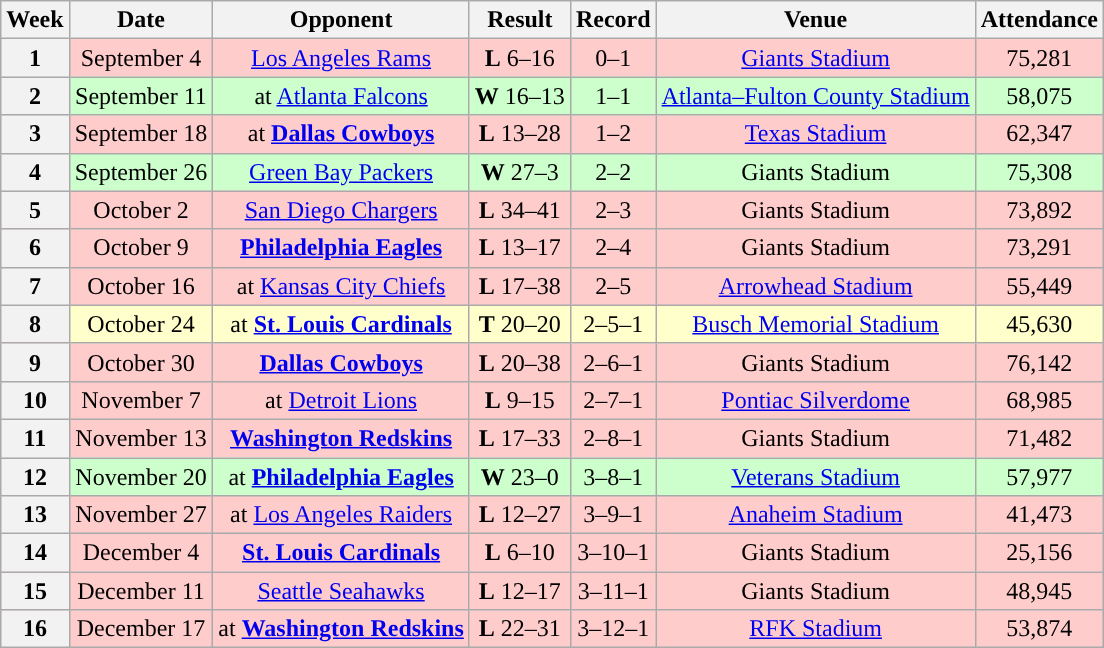<table class="wikitable" style="text-align:center">
<tr>
<th>Week</th>
<th>Date</th>
<th>Opponent</th>
<th>Result</th>
<th>Record</th>
<th>Venue</th>
<th>Attendance</th>
</tr>
<tr style="background:#fcc">
<th>1</th>
<td>September 4</td>
<td><a href='#'>Los Angeles Rams</a></td>
<td><strong>L</strong> 6–16</td>
<td>0–1</td>
<td><a href='#'>Giants Stadium</a></td>
<td>75,281</td>
</tr>
<tr style="background:#cfc">
<th>2</th>
<td>September 11</td>
<td>at <a href='#'>Atlanta Falcons</a></td>
<td><strong>W</strong> 16–13</td>
<td>1–1</td>
<td><a href='#'>Atlanta–Fulton County Stadium</a></td>
<td>58,075</td>
</tr>
<tr style="background:#fcc">
<th>3</th>
<td>September 18</td>
<td>at <strong><a href='#'>Dallas Cowboys</a></strong></td>
<td><strong>L</strong> 13–28</td>
<td>1–2</td>
<td><a href='#'>Texas Stadium</a></td>
<td>62,347</td>
</tr>
<tr style="background:#cfc">
<th>4</th>
<td>September 26</td>
<td><a href='#'>Green Bay Packers</a></td>
<td><strong>W</strong> 27–3</td>
<td>2–2</td>
<td>Giants Stadium</td>
<td>75,308</td>
</tr>
<tr style="background:#fcc">
<th>5</th>
<td>October 2</td>
<td><a href='#'>San Diego Chargers</a></td>
<td><strong>L</strong> 34–41</td>
<td>2–3</td>
<td>Giants Stadium</td>
<td>73,892</td>
</tr>
<tr style="background:#fcc">
<th>6</th>
<td>October 9</td>
<td><strong><a href='#'>Philadelphia Eagles</a></strong></td>
<td><strong>L</strong> 13–17</td>
<td>2–4</td>
<td>Giants Stadium</td>
<td>73,291</td>
</tr>
<tr style="background:#fcc">
<th>7</th>
<td>October 16</td>
<td>at <a href='#'>Kansas City Chiefs</a></td>
<td><strong>L</strong> 17–38</td>
<td>2–5</td>
<td><a href='#'>Arrowhead Stadium</a></td>
<td>55,449</td>
</tr>
<tr style="background:#ffc">
<th>8</th>
<td>October 24</td>
<td>at <strong><a href='#'>St. Louis Cardinals</a></strong></td>
<td><strong>T</strong> 20–20</td>
<td>2–5–1</td>
<td><a href='#'>Busch Memorial Stadium</a></td>
<td>45,630</td>
</tr>
<tr style="background:#fcc">
<th>9</th>
<td>October 30</td>
<td><strong><a href='#'>Dallas Cowboys</a></strong></td>
<td><strong>L</strong> 20–38</td>
<td>2–6–1</td>
<td>Giants Stadium</td>
<td>76,142</td>
</tr>
<tr style="background:#fcc">
<th>10</th>
<td>November 7</td>
<td>at <a href='#'>Detroit Lions</a></td>
<td><strong>L</strong> 9–15</td>
<td>2–7–1</td>
<td><a href='#'>Pontiac Silverdome</a></td>
<td>68,985</td>
</tr>
<tr style="background:#fcc">
<th>11</th>
<td>November 13</td>
<td><strong><a href='#'>Washington Redskins</a></strong></td>
<td><strong>L</strong> 17–33</td>
<td>2–8–1</td>
<td>Giants Stadium</td>
<td>71,482</td>
</tr>
<tr style="background:#cfc">
<th>12</th>
<td>November 20</td>
<td>at <strong><a href='#'>Philadelphia Eagles</a></strong></td>
<td><strong>W</strong> 23–0</td>
<td>3–8–1</td>
<td><a href='#'>Veterans Stadium</a></td>
<td>57,977</td>
</tr>
<tr style="background:#fcc">
<th>13</th>
<td>November 27</td>
<td>at <a href='#'>Los Angeles Raiders</a></td>
<td><strong>L</strong> 12–27</td>
<td>3–9–1</td>
<td><a href='#'>Anaheim Stadium</a></td>
<td>41,473</td>
</tr>
<tr style="background:#fcc">
<th>14</th>
<td>December 4</td>
<td><strong><a href='#'>St. Louis Cardinals</a></strong></td>
<td><strong>L</strong> 6–10</td>
<td>3–10–1</td>
<td>Giants Stadium</td>
<td>25,156</td>
</tr>
<tr style="background:#fcc">
<th>15</th>
<td>December 11</td>
<td><a href='#'>Seattle Seahawks</a></td>
<td><strong>L</strong> 12–17</td>
<td>3–11–1</td>
<td>Giants Stadium</td>
<td>48,945</td>
</tr>
<tr style="background:#fcc">
<th>16</th>
<td>December 17</td>
<td>at <strong><a href='#'>Washington Redskins</a></strong></td>
<td><strong>L</strong> 22–31</td>
<td>3–12–1</td>
<td><a href='#'>RFK Stadium</a></td>
<td>53,874</td>
</tr>
</table>
